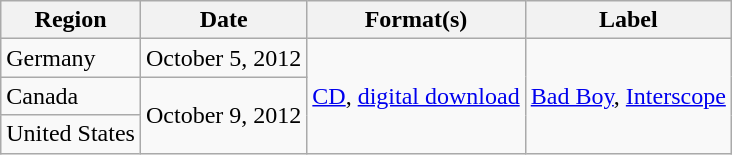<table class="wikitable">
<tr>
<th>Region</th>
<th>Date</th>
<th>Format(s)</th>
<th>Label</th>
</tr>
<tr>
<td>Germany</td>
<td>October 5, 2012</td>
<td rowspan="3"><a href='#'>CD</a>, <a href='#'>digital download</a></td>
<td rowspan="3"><a href='#'>Bad Boy</a>, <a href='#'>Interscope</a></td>
</tr>
<tr>
<td>Canada</td>
<td rowspan="2">October 9, 2012</td>
</tr>
<tr>
<td>United States</td>
</tr>
</table>
